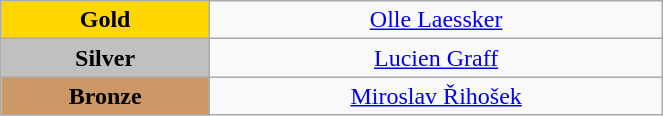<table class="wikitable" style="text-align:center; " width="35%">
<tr>
<td bgcolor="gold"><strong>Gold</strong></td>
<td><a href='#'>Olle Laessker</a><br>  <small><em></em></small></td>
</tr>
<tr>
<td bgcolor="silver"><strong>Silver</strong></td>
<td><a href='#'>Lucien Graff</a><br>  <small><em></em></small></td>
</tr>
<tr>
<td bgcolor="CC9966"><strong>Bronze</strong></td>
<td><a href='#'>Miroslav Řihošek</a><br>  <small><em></em></small></td>
</tr>
</table>
